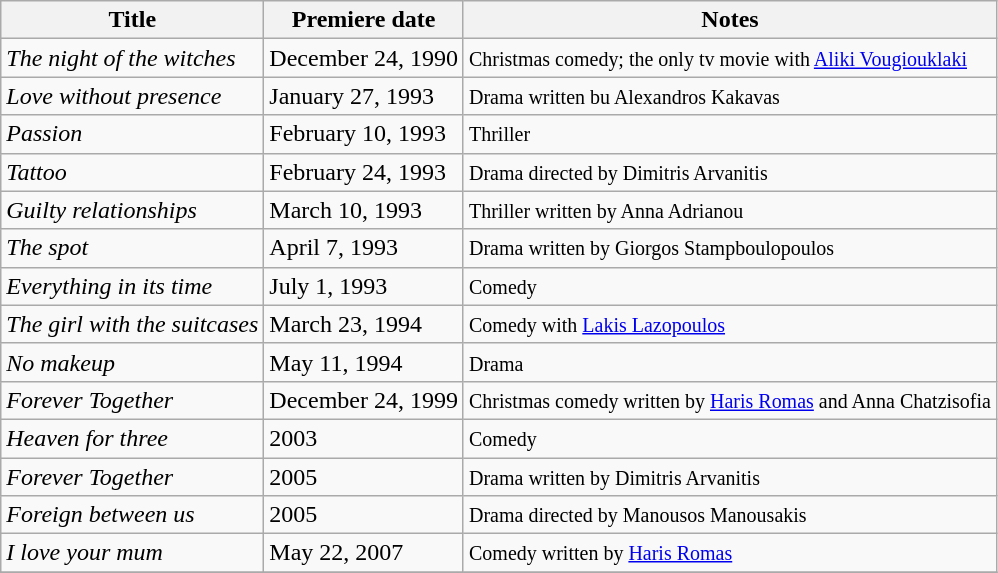<table class="wikitable sortable">
<tr>
<th>Title</th>
<th>Premiere date</th>
<th>Notes</th>
</tr>
<tr>
<td><em>The night of the witches</em></td>
<td>December 24, 1990</td>
<td><small>Christmas comedy; the only tv movie with <a href='#'>Aliki Vougiouklaki</a></small></td>
</tr>
<tr>
<td><em>Love without presence</em></td>
<td>January 27, 1993</td>
<td><small>Drama written bu Alexandros Kakavas</small></td>
</tr>
<tr>
<td><em>Passion</em></td>
<td>February 10, 1993</td>
<td><small>Thriller</small></td>
</tr>
<tr>
<td><em>Tattoo</em></td>
<td>February 24, 1993</td>
<td><small>Drama directed by Dimitris Arvanitis</small></td>
</tr>
<tr>
<td><em>Guilty relationships</em></td>
<td>March 10, 1993</td>
<td><small>Thriller written by Anna Adrianou</small></td>
</tr>
<tr>
<td><em>The spot</em></td>
<td>April 7, 1993</td>
<td><small>Drama written by Giorgos Stampboulopoulos</small></td>
</tr>
<tr>
<td><em>Everything in its time</em></td>
<td>July 1, 1993</td>
<td><small>Comedy</small></td>
</tr>
<tr>
<td><em>The girl with the suitcases</em></td>
<td>March 23, 1994</td>
<td><small>Comedy with <a href='#'>Lakis Lazopoulos</a></small></td>
</tr>
<tr>
<td><em>No makeup</em></td>
<td>May 11, 1994</td>
<td><small>Drama</small></td>
</tr>
<tr>
<td><em>Forever Together</em></td>
<td>December 24, 1999</td>
<td><small>Christmas comedy written by <a href='#'>Haris Romas</a> and Anna Chatzisofia</small></td>
</tr>
<tr>
<td><em>Heaven for three</em></td>
<td>2003</td>
<td><small>Comedy</small></td>
</tr>
<tr>
<td><em>Forever Together</em></td>
<td>2005</td>
<td><small>Drama written by Dimitris Arvanitis</small></td>
</tr>
<tr>
<td><em>Foreign between us</em></td>
<td>2005</td>
<td><small>Drama directed by Manousos Manousakis</small></td>
</tr>
<tr>
<td><em>I love your mum</em></td>
<td>May 22, 2007</td>
<td><small>Comedy written by <a href='#'>Haris Romas</a></small></td>
</tr>
<tr>
</tr>
</table>
